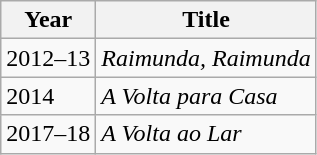<table class="wikitable">
<tr>
<th>Year</th>
<th>Title</th>
</tr>
<tr>
<td>2012–13</td>
<td><em>Raimunda, Raimunda</em></td>
</tr>
<tr>
<td>2014</td>
<td><em>A Volta para Casa</em></td>
</tr>
<tr>
<td>2017–18</td>
<td><em>A Volta ao Lar</em></td>
</tr>
</table>
